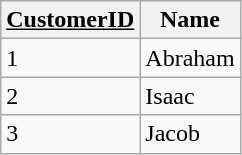<table class="wikitable col1right">
<tr>
<th><u>CustomerID</u></th>
<th>Name</th>
</tr>
<tr>
<td>1</td>
<td>Abraham</td>
</tr>
<tr>
<td>2</td>
<td>Isaac</td>
</tr>
<tr>
<td>3</td>
<td>Jacob</td>
</tr>
</table>
